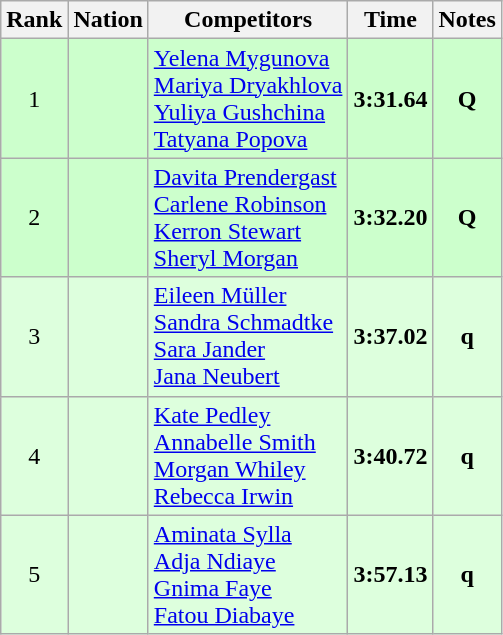<table class="wikitable sortable" style="text-align:center">
<tr>
<th>Rank</th>
<th>Nation</th>
<th>Competitors</th>
<th>Time</th>
<th>Notes</th>
</tr>
<tr bgcolor=ccffcc>
<td>1</td>
<td align=left></td>
<td align=left><a href='#'>Yelena Mygunova</a><br><a href='#'>Mariya Dryakhlova</a><br><a href='#'>Yuliya Gushchina</a><br><a href='#'>Tatyana Popova</a></td>
<td><strong>3:31.64</strong></td>
<td><strong>Q</strong></td>
</tr>
<tr bgcolor=ccffcc>
<td>2</td>
<td align=left></td>
<td align=left><a href='#'>Davita Prendergast</a><br><a href='#'>Carlene Robinson</a><br><a href='#'>Kerron Stewart</a><br><a href='#'>Sheryl Morgan</a></td>
<td><strong>3:32.20</strong></td>
<td><strong>Q</strong></td>
</tr>
<tr bgcolor=ddffdd>
<td>3</td>
<td align=left></td>
<td align=left><a href='#'>Eileen Müller</a><br><a href='#'>Sandra Schmadtke</a><br><a href='#'>Sara Jander</a><br><a href='#'>Jana Neubert</a></td>
<td><strong>3:37.02</strong></td>
<td><strong>q</strong></td>
</tr>
<tr bgcolor=ddffdd>
<td>4</td>
<td align=left></td>
<td align=left><a href='#'>Kate Pedley</a><br><a href='#'>Annabelle Smith</a><br><a href='#'>Morgan Whiley</a><br><a href='#'>Rebecca Irwin</a></td>
<td><strong>3:40.72</strong></td>
<td><strong>q</strong></td>
</tr>
<tr bgcolor=ddffdd>
<td>5</td>
<td align=left></td>
<td align=left><a href='#'>Aminata Sylla</a><br><a href='#'>Adja Ndiaye</a><br><a href='#'>Gnima Faye</a><br><a href='#'>Fatou Diabaye</a></td>
<td><strong>3:57.13</strong></td>
<td><strong>q</strong></td>
</tr>
</table>
